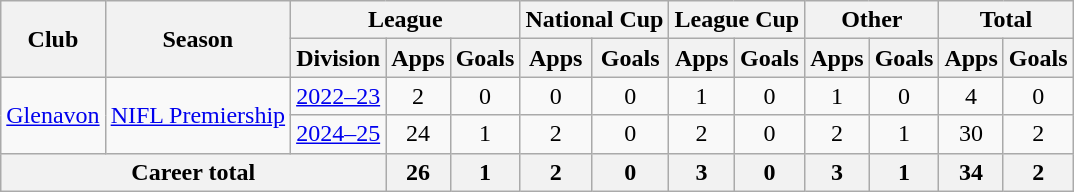<table class=wikitable style=text-align:center>
<tr>
<th rowspan=2>Club</th>
<th rowspan=2>Season</th>
<th colspan=3>League</th>
<th colspan=2>National Cup</th>
<th colspan=2>League Cup</th>
<th colspan=2>Other</th>
<th colspan=2>Total</th>
</tr>
<tr>
<th>Division</th>
<th>Apps</th>
<th>Goals</th>
<th>Apps</th>
<th>Goals</th>
<th>Apps</th>
<th>Goals</th>
<th>Apps</th>
<th>Goals</th>
<th>Apps</th>
<th>Goals</th>
</tr>
<tr>
<td rowspan="2"><a href='#'>Glenavon</a></td>
<td rowspan="2"><a href='#'>NIFL Premiership</a></td>
<td><a href='#'>2022–23</a></td>
<td>2</td>
<td>0</td>
<td>0</td>
<td>0</td>
<td>1</td>
<td>0</td>
<td>1</td>
<td>0</td>
<td>4</td>
<td>0</td>
</tr>
<tr>
<td><a href='#'>2024–25</a></td>
<td>24</td>
<td>1</td>
<td>2</td>
<td>0</td>
<td>2</td>
<td>0</td>
<td>2</td>
<td>1</td>
<td>30</td>
<td>2</td>
</tr>
<tr>
<th colspan=3>Career total</th>
<th>26</th>
<th>1</th>
<th>2</th>
<th>0</th>
<th>3</th>
<th>0</th>
<th>3</th>
<th>1</th>
<th>34</th>
<th>2</th>
</tr>
</table>
